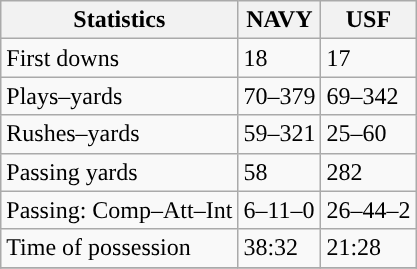<table class="wikitable" style="float: left;">
<tr>
<th>Statistics</th>
<th>NAVY</th>
<th>USF</th>
</tr>
<tr>
<td>First downs</td>
<td>18</td>
<td>17</td>
</tr>
<tr>
<td>Plays–yards</td>
<td>70–379</td>
<td>69–342</td>
</tr>
<tr>
<td>Rushes–yards</td>
<td>59–321</td>
<td>25–60</td>
</tr>
<tr>
<td>Passing yards</td>
<td>58</td>
<td>282</td>
</tr>
<tr>
<td>Passing: Comp–Att–Int</td>
<td>6–11–0</td>
<td>26–44–2</td>
</tr>
<tr>
<td>Time of possession</td>
<td>38:32</td>
<td>21:28</td>
</tr>
<tr>
</tr>
</table>
